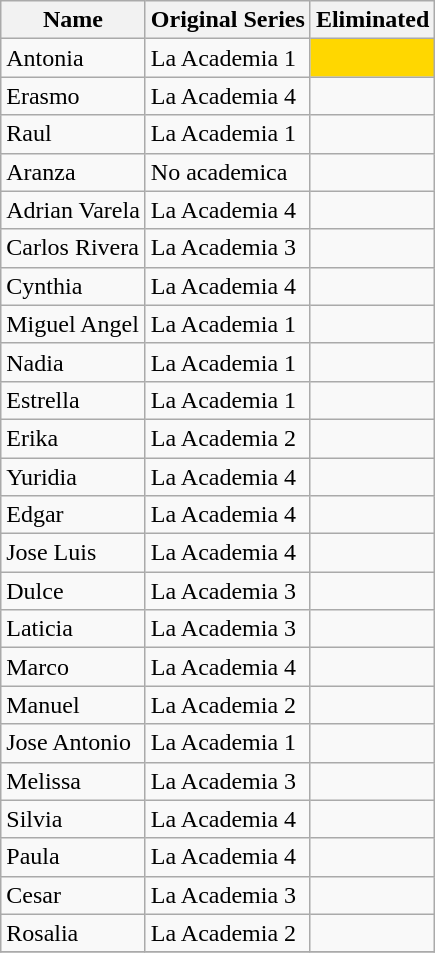<table class="wikitable sortable">
<tr>
<th>Name</th>
<th>Original Series</th>
<th>Eliminated</th>
</tr>
<tr>
<td>Antonia</td>
<td>La Academia 1</td>
<td bgcolor="gold"></td>
</tr>
<tr>
<td>Erasmo</td>
<td>La Academia 4</td>
<td></td>
</tr>
<tr>
<td>Raul</td>
<td>La Academia 1</td>
<td></td>
</tr>
<tr>
<td>Aranza</td>
<td>No academica</td>
</tr>
<tr>
<td>Adrian Varela</td>
<td>La Academia 4</td>
<td></td>
</tr>
<tr>
<td>Carlos Rivera</td>
<td>La Academia 3</td>
<td></td>
</tr>
<tr>
<td>Cynthia</td>
<td>La Academia 4</td>
<td></td>
</tr>
<tr>
<td>Miguel Angel</td>
<td>La Academia 1</td>
<td></td>
</tr>
<tr>
<td>Nadia</td>
<td>La Academia 1</td>
<td></td>
</tr>
<tr>
<td>Estrella</td>
<td>La Academia 1</td>
<td></td>
</tr>
<tr>
<td>Erika</td>
<td>La Academia 2</td>
<td></td>
</tr>
<tr>
<td>Yuridia</td>
<td>La Academia 4</td>
<td></td>
</tr>
<tr>
<td>Edgar</td>
<td>La Academia 4</td>
<td></td>
</tr>
<tr>
<td>Jose Luis</td>
<td>La Academia 4</td>
<td></td>
</tr>
<tr>
<td>Dulce</td>
<td>La Academia 3</td>
<td></td>
</tr>
<tr>
<td>Laticia</td>
<td>La Academia 3</td>
<td></td>
</tr>
<tr>
<td>Marco</td>
<td>La Academia 4</td>
<td></td>
</tr>
<tr>
<td>Manuel</td>
<td>La Academia 2</td>
<td></td>
</tr>
<tr>
<td>Jose Antonio</td>
<td>La Academia 1</td>
<td></td>
</tr>
<tr>
<td>Melissa</td>
<td>La Academia 3</td>
<td></td>
</tr>
<tr>
<td>Silvia</td>
<td>La Academia 4</td>
<td></td>
</tr>
<tr>
<td>Paula</td>
<td>La Academia 4</td>
<td></td>
</tr>
<tr>
<td>Cesar</td>
<td>La Academia 3</td>
<td></td>
</tr>
<tr>
<td>Rosalia</td>
<td>La Academia 2</td>
<td></td>
</tr>
<tr>
</tr>
</table>
